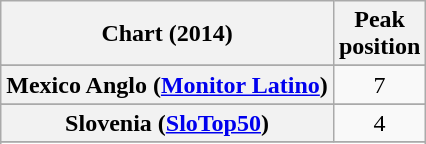<table class="wikitable sortable plainrowheaders">
<tr>
<th>Chart (2014)</th>
<th>Peak<br>position</th>
</tr>
<tr>
</tr>
<tr>
</tr>
<tr>
</tr>
<tr>
</tr>
<tr>
</tr>
<tr>
</tr>
<tr>
</tr>
<tr>
</tr>
<tr>
</tr>
<tr>
</tr>
<tr>
</tr>
<tr>
</tr>
<tr>
</tr>
<tr>
<th scope="row">Mexico Anglo (<a href='#'>Monitor Latino</a>)</th>
<td align=center>7</td>
</tr>
<tr>
</tr>
<tr>
</tr>
<tr>
</tr>
<tr>
</tr>
<tr>
</tr>
<tr>
</tr>
<tr>
</tr>
<tr>
</tr>
<tr>
<th scope="row">Slovenia (<a href='#'>SloTop50</a>)</th>
<td align=center>4</td>
</tr>
<tr>
</tr>
<tr>
</tr>
<tr>
</tr>
<tr>
</tr>
<tr>
</tr>
</table>
